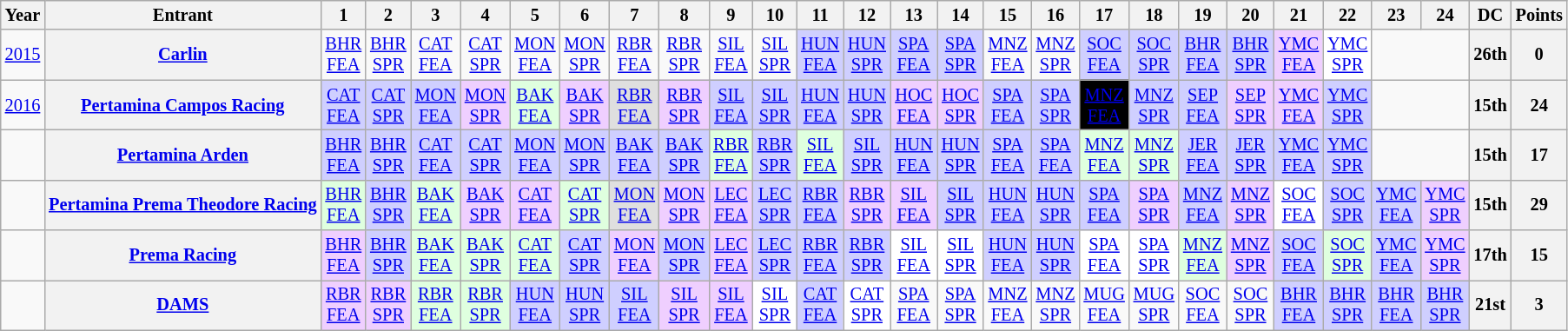<table class="wikitable" style="text-align:center; font-size:85%">
<tr>
<th>Year</th>
<th>Entrant</th>
<th>1</th>
<th>2</th>
<th>3</th>
<th>4</th>
<th>5</th>
<th>6</th>
<th>7</th>
<th>8</th>
<th>9</th>
<th>10</th>
<th>11</th>
<th>12</th>
<th>13</th>
<th>14</th>
<th>15</th>
<th>16</th>
<th>17</th>
<th>18</th>
<th>19</th>
<th>20</th>
<th>21</th>
<th>22</th>
<th>23</th>
<th>24</th>
<th>DC</th>
<th>Points</th>
</tr>
<tr>
<td><a href='#'>2015</a></td>
<th nowrap><a href='#'>Carlin</a></th>
<td><a href='#'>BHR<br>FEA</a></td>
<td><a href='#'>BHR<br>SPR</a></td>
<td><a href='#'>CAT<br>FEA</a></td>
<td><a href='#'>CAT<br>SPR</a></td>
<td><a href='#'>MON<br>FEA</a></td>
<td><a href='#'>MON<br>SPR</a></td>
<td><a href='#'>RBR<br>FEA</a></td>
<td><a href='#'>RBR<br>SPR</a></td>
<td><a href='#'>SIL<br>FEA</a></td>
<td><a href='#'>SIL<br>SPR</a></td>
<td style="background:#CFCFFF;"><a href='#'>HUN<br>FEA</a><br></td>
<td style="background:#CFCFFF;"><a href='#'>HUN<br>SPR</a><br></td>
<td style="background:#CFCFFF;"><a href='#'>SPA<br>FEA</a><br></td>
<td style="background:#CFCFFF;"><a href='#'>SPA<br>SPR</a><br></td>
<td><a href='#'>MNZ<br>FEA</a></td>
<td><a href='#'>MNZ<br>SPR</a></td>
<td style="background:#CFCFFF;"><a href='#'>SOC<br>FEA</a><br></td>
<td style="background:#CFCFFF;"><a href='#'>SOC<br>SPR</a><br></td>
<td style="background:#CFCFFF;"><a href='#'>BHR<br>FEA</a><br></td>
<td style="background:#CFCFFF;"><a href='#'>BHR<br>SPR</a><br></td>
<td style="background:#EFCFFF;"><a href='#'>YMC<br>FEA</a><br></td>
<td style="background:#FFFFFF;"><a href='#'>YMC<br>SPR</a><br></td>
<td colspan=2></td>
<th>26th</th>
<th>0</th>
</tr>
<tr>
<td><a href='#'>2016</a></td>
<th nowrap><a href='#'>Pertamina Campos Racing</a></th>
<td style="background:#CFCFFF;"><a href='#'>CAT<br>FEA</a><br></td>
<td style="background:#CFCFFF;"><a href='#'>CAT<br>SPR</a><br></td>
<td style="background:#CFCFFF;"><a href='#'>MON<br>FEA</a><br></td>
<td style="background:#EFCFFF;"><a href='#'>MON<br>SPR</a><br></td>
<td style="background:#DFFFDF;"><a href='#'>BAK<br>FEA</a><br></td>
<td style="background:#EFCFFF;"><a href='#'>BAK<br>SPR</a><br></td>
<td style="background:#DFDFDF;"><a href='#'>RBR<br>FEA</a><br></td>
<td style="background:#EFCFFF;"><a href='#'>RBR<br>SPR</a><br></td>
<td style="background:#CFCFFF;"><a href='#'>SIL<br>FEA</a><br></td>
<td style="background:#CFCFFF;"><a href='#'>SIL<br>SPR</a><br></td>
<td style="background:#CFCFFF;"><a href='#'>HUN<br>FEA</a><br></td>
<td style="background:#CFCFFF;"><a href='#'>HUN<br>SPR</a><br></td>
<td style="background:#EFCFFF;"><a href='#'>HOC<br>FEA</a><br></td>
<td style="background:#EFCFFF;"><a href='#'>HOC<br>SPR</a><br></td>
<td style="background:#CFCFFF;"><a href='#'>SPA<br>FEA</a><br></td>
<td style="background:#CFCFFF;"><a href='#'>SPA<br>SPR</a><br></td>
<td style="background:#000000; color:white"><a href='#'><span>MNZ<br>FEA</span></a><br></td>
<td style="background:#CFCFFF;"><a href='#'>MNZ<br>SPR</a><br></td>
<td style="background:#CFCFFF;"><a href='#'>SEP<br>FEA</a><br></td>
<td style="background:#EFCFFF;"><a href='#'>SEP<br>SPR</a><br></td>
<td style="background:#EFCFFF;"><a href='#'>YMC<br>FEA</a><br></td>
<td style="background:#CFCFFF;"><a href='#'>YMC<br>SPR</a><br></td>
<td colspan=2></td>
<th>15th</th>
<th>24</th>
</tr>
<tr>
<td></td>
<th nowrap><a href='#'>Pertamina Arden</a></th>
<td style="background:#CFCFFF;"><a href='#'>BHR<br>FEA</a><br></td>
<td style="background:#CFCFFF;"><a href='#'>BHR<br>SPR</a><br></td>
<td style="background:#CFCFFF;"><a href='#'>CAT<br>FEA</a><br></td>
<td style="background:#CFCFFF;"><a href='#'>CAT<br>SPR</a><br></td>
<td style="background:#CFCFFF;"><a href='#'>MON<br>FEA</a><br></td>
<td style="background:#CFCFFF;"><a href='#'>MON<br>SPR</a><br></td>
<td style="background:#CFCFFF;"><a href='#'>BAK<br>FEA</a><br></td>
<td style="background:#CFCFFF;"><a href='#'>BAK<br>SPR</a><br></td>
<td style="background:#DFFFDF;"><a href='#'>RBR<br>FEA</a><br></td>
<td style="background:#CFCFFF;"><a href='#'>RBR<br>SPR</a><br></td>
<td style="background:#DFFFDF;"><a href='#'>SIL<br>FEA</a><br></td>
<td style="background:#CFCFFF;"><a href='#'>SIL<br>SPR</a><br></td>
<td style="background:#CFCFFF;"><a href='#'>HUN<br>FEA</a><br></td>
<td style="background:#CFCFFF;"><a href='#'>HUN<br>SPR</a><br></td>
<td style="background:#CFCFFF;"><a href='#'>SPA<br>FEA</a><br></td>
<td style="background:#CFCFFF;"><a href='#'>SPA<br>FEA</a><br></td>
<td style="background:#DFFFDF;"><a href='#'>MNZ<br>FEA</a><br></td>
<td style="background:#DFFFDF;"><a href='#'>MNZ<br>SPR</a><br></td>
<td style="background:#CFCFFF;"><a href='#'>JER<br>FEA</a><br></td>
<td style="background:#CFCFFF;"><a href='#'>JER<br>SPR</a><br></td>
<td style="background:#CFCFFF;"><a href='#'>YMC<br>FEA</a><br></td>
<td style="background:#CFCFFF;"><a href='#'>YMC<br>SPR</a><br></td>
<td colspan=2></td>
<th>15th</th>
<th>17</th>
</tr>
<tr>
<td></td>
<th nowrap><a href='#'>Pertamina Prema Theodore Racing</a></th>
<td style="background:#DFFFDF;"><a href='#'>BHR<br>FEA</a><br></td>
<td style="background:#CFCFFF;"><a href='#'>BHR<br>SPR</a><br></td>
<td style="background:#DFFFDF;"><a href='#'>BAK<br>FEA</a><br></td>
<td style="background:#EFCFFF;"><a href='#'>BAK<br>SPR</a><br></td>
<td style="background:#EFCFFF;"><a href='#'>CAT<br>FEA</a><br></td>
<td style="background:#DFFFDF;"><a href='#'>CAT<br>SPR</a><br></td>
<td style="background:#DFDFDF;"><a href='#'>MON<br>FEA</a><br></td>
<td style="background:#EFCFFF;"><a href='#'>MON<br>SPR</a><br></td>
<td style="background:#EFCFFF;"><a href='#'>LEC<br>FEA</a><br></td>
<td style="background:#CFCFFF;"><a href='#'>LEC<br>SPR</a><br></td>
<td style="background:#CFCFFF;"><a href='#'>RBR<br>FEA</a><br></td>
<td style="background:#EFCFFF;"><a href='#'>RBR<br>SPR</a><br></td>
<td style="background:#EFCFFF;"><a href='#'>SIL<br>FEA</a><br></td>
<td style="background:#CFCFFF;"><a href='#'>SIL<br>SPR</a><br></td>
<td style="background:#CFCFFF;"><a href='#'>HUN<br>FEA</a><br></td>
<td style="background:#CFCFFF;"><a href='#'>HUN<br>SPR</a><br></td>
<td style="background:#CFCFFF;"><a href='#'>SPA<br>FEA</a><br></td>
<td style="background:#EFCFFF;"><a href='#'>SPA<br>SPR</a><br></td>
<td style="background:#CFCFFF;"><a href='#'>MNZ<br>FEA</a><br></td>
<td style="background:#EFCFFF;"><a href='#'>MNZ<br>SPR</a><br></td>
<td style="background:#FFFFFF;"><a href='#'>SOC<br>FEA</a><br></td>
<td style="background:#CFCFFF;"><a href='#'>SOC<br>SPR</a><br></td>
<td style="background:#CFCFFF;"><a href='#'>YMC<br>FEA</a><br></td>
<td style="background:#EFCFFF;"><a href='#'>YMC<br>SPR</a><br></td>
<th>15th</th>
<th>29</th>
</tr>
<tr>
<td></td>
<th nowrap><a href='#'>Prema Racing</a></th>
<td style="background:#EFCFFF;"><a href='#'>BHR<br>FEA</a><br></td>
<td style="background:#CFCFFF;"><a href='#'>BHR<br>SPR</a><br></td>
<td style="background:#DFFFDF;"><a href='#'>BAK<br>FEA</a><br></td>
<td style="background:#DFFFDF;"><a href='#'>BAK<br>SPR</a><br></td>
<td style="background:#DFFFDF;"><a href='#'>CAT<br>FEA</a><br></td>
<td style="background:#CFCFFF;"><a href='#'>CAT<br>SPR</a><br></td>
<td style="background:#EFCFFF;"><a href='#'>MON<br>FEA</a><br></td>
<td style="background:#CFCFFF;"><a href='#'>MON<br>SPR</a><br></td>
<td style="background:#EFCFFF;"><a href='#'>LEC<br>FEA</a><br></td>
<td style="background:#CFCFFF;"><a href='#'>LEC<br>SPR</a><br></td>
<td style="background:#CFCFFF;"><a href='#'>RBR<br>FEA</a><br></td>
<td style="background:#CFCFFF;"><a href='#'>RBR<br>SPR</a><br></td>
<td style="background:#FFFFFF;"><a href='#'>SIL<br>FEA</a><br></td>
<td style="background:#FFFFFF;"><a href='#'>SIL<br>SPR</a><br></td>
<td style="background:#CFCFFF;"><a href='#'>HUN<br>FEA</a><br></td>
<td style="background:#CFCFFF;"><a href='#'>HUN<br>SPR</a><br></td>
<td style="background:#FFFFFF;"><a href='#'>SPA<br>FEA</a><br></td>
<td style="background:#FFFFFF;"><a href='#'>SPA<br>SPR</a><br></td>
<td style="background:#DFFFDF;"><a href='#'>MNZ<br>FEA</a><br></td>
<td style="background:#EFCFFF;"><a href='#'>MNZ<br>SPR</a><br></td>
<td style="background:#CFCFFF;"><a href='#'>SOC<br>FEA</a><br></td>
<td style="background:#DFFFDF;"><a href='#'>SOC<br>SPR</a><br></td>
<td style="background:#CFCFFF;"><a href='#'>YMC<br>FEA</a><br></td>
<td style="background:#EFCFFF;"><a href='#'>YMC<br>SPR</a><br></td>
<th>17th</th>
<th>15</th>
</tr>
<tr>
<td></td>
<th nowrap><a href='#'>DAMS</a></th>
<td style="background:#EFCFFF;"><a href='#'>RBR<br>FEA</a><br></td>
<td style="background:#EFCFFF;"><a href='#'>RBR<br>SPR</a><br></td>
<td style="background:#DFFFDF;"><a href='#'>RBR<br>FEA</a><br></td>
<td style="background:#DFFFDF;"><a href='#'>RBR<br>SPR</a><br></td>
<td style="background:#CFCFFF;"><a href='#'>HUN<br>FEA</a><br></td>
<td style="background:#CFCFFF;"><a href='#'>HUN<br>SPR</a><br></td>
<td style="background:#CFCFFF;"><a href='#'>SIL<br>FEA</a><br></td>
<td style="background:#EFCFFF;"><a href='#'>SIL<br>SPR</a><br></td>
<td style="background:#EFCFFF;"><a href='#'>SIL<br>FEA</a><br></td>
<td style="background:#FFFFFF;"><a href='#'>SIL<br>SPR</a><br></td>
<td style="background:#CFCFFF;"><a href='#'>CAT<br>FEA</a><br></td>
<td style="background:#FFFFFF;"><a href='#'>CAT<br>SPR</a><br></td>
<td><a href='#'>SPA<br>FEA</a></td>
<td><a href='#'>SPA<br>SPR</a></td>
<td><a href='#'>MNZ<br>FEA</a></td>
<td><a href='#'>MNZ<br>SPR</a></td>
<td><a href='#'>MUG<br>FEA</a></td>
<td><a href='#'>MUG<br>SPR</a></td>
<td><a href='#'>SOC<br>FEA</a></td>
<td><a href='#'>SOC<br>SPR</a></td>
<td style="background:#CFCFFF;"><a href='#'>BHR<br>FEA</a><br></td>
<td style="background:#CFCFFF;"><a href='#'>BHR<br>SPR</a><br></td>
<td style="background:#CFCFFF;"><a href='#'>BHR<br>FEA</a><br></td>
<td style="background:#CFCFFF;"><a href='#'>BHR<br>SPR</a><br></td>
<th>21st</th>
<th>3</th>
</tr>
</table>
